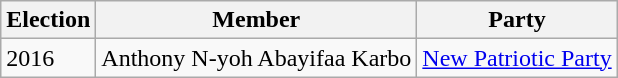<table class="wikitable">
<tr>
<th>Election</th>
<th>Member</th>
<th>Party</th>
</tr>
<tr>
<td>2016</td>
<td>Anthony N-yoh Abayifaa Karbo</td>
<td><a href='#'>New Patriotic Party</a></td>
</tr>
</table>
